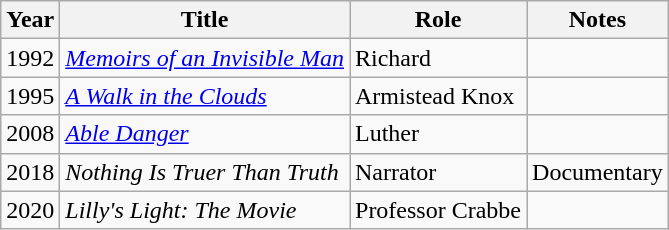<table class="wikitable" border="1">
<tr>
<th>Year</th>
<th>Title</th>
<th>Role</th>
<th>Notes</th>
</tr>
<tr>
<td>1992</td>
<td><em><a href='#'>Memoirs of an Invisible Man</a></em></td>
<td>Richard</td>
<td></td>
</tr>
<tr>
<td>1995</td>
<td><em><a href='#'>A Walk in the Clouds</a></em></td>
<td>Armistead Knox</td>
<td></td>
</tr>
<tr>
<td>2008</td>
<td><em><a href='#'>Able Danger</a></em></td>
<td>Luther</td>
<td></td>
</tr>
<tr>
<td>2018</td>
<td><em>Nothing Is Truer Than Truth</em></td>
<td>Narrator</td>
<td>Documentary</td>
</tr>
<tr>
<td>2020</td>
<td><em>Lilly's Light: The Movie</em></td>
<td>Professor Crabbe</td>
<td></td>
</tr>
</table>
